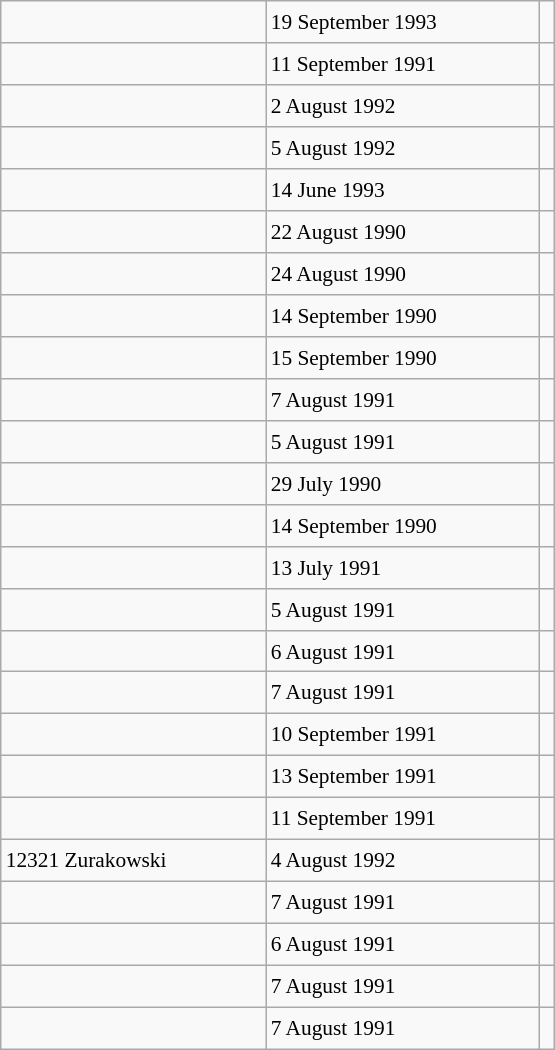<table class="wikitable" style="font-size: 89%; float: left; width: 26em; margin-right: 1em; height: 700px">
<tr>
<td></td>
<td>19 September 1993</td>
<td></td>
</tr>
<tr>
<td></td>
<td>11 September 1991</td>
<td></td>
</tr>
<tr>
<td></td>
<td>2 August 1992</td>
<td></td>
</tr>
<tr>
<td></td>
<td>5 August 1992</td>
<td></td>
</tr>
<tr>
<td></td>
<td>14 June 1993</td>
<td></td>
</tr>
<tr>
<td></td>
<td>22 August 1990</td>
<td></td>
</tr>
<tr>
<td></td>
<td>24 August 1990</td>
<td></td>
</tr>
<tr>
<td></td>
<td>14 September 1990</td>
<td></td>
</tr>
<tr>
<td></td>
<td>15 September 1990</td>
<td></td>
</tr>
<tr>
<td></td>
<td>7 August 1991</td>
<td></td>
</tr>
<tr>
<td></td>
<td>5 August 1991</td>
<td></td>
</tr>
<tr>
<td></td>
<td>29 July 1990</td>
<td></td>
</tr>
<tr>
<td></td>
<td>14 September 1990</td>
<td></td>
</tr>
<tr>
<td></td>
<td>13 July 1991</td>
<td></td>
</tr>
<tr>
<td></td>
<td>5 August 1991</td>
<td></td>
</tr>
<tr>
<td></td>
<td>6 August 1991</td>
<td></td>
</tr>
<tr>
<td></td>
<td>7 August 1991</td>
<td></td>
</tr>
<tr>
<td></td>
<td>10 September 1991</td>
<td></td>
</tr>
<tr>
<td></td>
<td>13 September 1991</td>
<td></td>
</tr>
<tr>
<td></td>
<td>11 September 1991</td>
<td></td>
</tr>
<tr>
<td>12321 Zurakowski</td>
<td>4 August 1992</td>
<td></td>
</tr>
<tr>
<td></td>
<td>7 August 1991</td>
<td></td>
</tr>
<tr>
<td></td>
<td>6 August 1991</td>
<td></td>
</tr>
<tr>
<td></td>
<td>7 August 1991</td>
<td></td>
</tr>
<tr>
<td></td>
<td>7 August 1991</td>
<td></td>
</tr>
</table>
